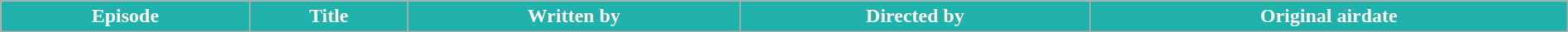<table class="wikitable plainrowheaders" style="width:100%;">
<tr style="color:#fff;">
<th style="background:#20B2AA;">Episode</th>
<th style="background:#20B2AA;">Title</th>
<th style="background:#20B2AA;">Written by</th>
<th style="background:#20B2AA;">Directed by</th>
<th style="background:#20B2AA;">Original airdate<br></th>
</tr>
</table>
